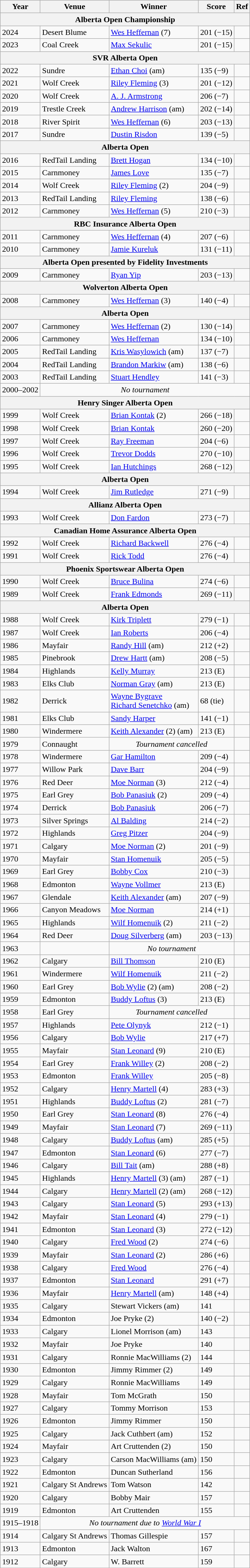<table class=wikitable>
<tr>
<th>Year</th>
<th>Venue</th>
<th>Winner</th>
<th>Score</th>
<th>Ref</th>
</tr>
<tr>
<th colspan=5>Alberta Open Championship</th>
</tr>
<tr>
<td>2024</td>
<td>Desert Blume</td>
<td> <a href='#'>Wes Heffernan</a> (7)</td>
<td>201 (−15)</td>
<td></td>
</tr>
<tr>
<td>2023</td>
<td>Coal Creek</td>
<td> <a href='#'>Max Sekulic</a></td>
<td>201 (−15)</td>
<td></td>
</tr>
<tr>
<th colspan=5>SVR Alberta Open</th>
</tr>
<tr>
<td>2022</td>
<td>Sundre</td>
<td> <a href='#'>Ethan Choi</a> (am)</td>
<td>135 (−9)</td>
<td></td>
</tr>
<tr>
<td>2021</td>
<td>Wolf Creek</td>
<td> <a href='#'>Riley Fleming</a> (3)</td>
<td>201 (−12)</td>
<td></td>
</tr>
<tr>
<td>2020</td>
<td>Wolf Creek</td>
<td> <a href='#'>A. J. Armstrong</a></td>
<td>206 (−7)</td>
<td></td>
</tr>
<tr>
<td>2019</td>
<td>Trestle Creek</td>
<td> <a href='#'>Andrew Harrison</a> (am)</td>
<td>202 (−14)</td>
<td></td>
</tr>
<tr>
<td>2018</td>
<td>River Spirit</td>
<td> <a href='#'>Wes Heffernan</a> (6)</td>
<td>203 (−13)</td>
<td></td>
</tr>
<tr>
<td>2017</td>
<td>Sundre</td>
<td> <a href='#'>Dustin Risdon</a></td>
<td>139 (−5)</td>
<td></td>
</tr>
<tr>
<th colspan=5>Alberta Open</th>
</tr>
<tr>
<td>2016</td>
<td>RedTail Landing</td>
<td> <a href='#'>Brett Hogan</a></td>
<td>134 (−10)</td>
<td></td>
</tr>
<tr>
<td>2015</td>
<td>Carnmoney</td>
<td> <a href='#'>James Love</a></td>
<td>135 (−7)</td>
<td></td>
</tr>
<tr>
<td>2014</td>
<td>Wolf Creek</td>
<td> <a href='#'>Riley Fleming</a> (2)</td>
<td>204 (−9)</td>
<td></td>
</tr>
<tr>
<td>2013</td>
<td>RedTail Landing</td>
<td> <a href='#'>Riley Fleming</a></td>
<td>138 (−6)</td>
<td></td>
</tr>
<tr>
<td>2012</td>
<td>Carnmoney</td>
<td> <a href='#'>Wes Heffernan</a> (5)</td>
<td>210 (−3)</td>
<td></td>
</tr>
<tr>
<th colspan=5>RBC Insurance Alberta Open</th>
</tr>
<tr>
<td>2011</td>
<td>Carnmoney</td>
<td> <a href='#'>Wes Heffernan</a> (4)</td>
<td>207 (−6)</td>
<td></td>
</tr>
<tr>
<td>2010</td>
<td>Carnmoney</td>
<td> <a href='#'>Jamie Kureluk</a></td>
<td>131 (−11)</td>
<td></td>
</tr>
<tr>
<th colspan=5>Alberta Open presented by Fidelity Investments</th>
</tr>
<tr>
<td>2009</td>
<td>Carnmoney</td>
<td> <a href='#'>Ryan Yip</a></td>
<td>203 (−13)</td>
<td></td>
</tr>
<tr>
<th colspan=5>Wolverton Alberta Open</th>
</tr>
<tr>
<td>2008</td>
<td>Carnmoney</td>
<td> <a href='#'>Wes Heffernan</a> (3)</td>
<td>140 (−4)</td>
<td></td>
</tr>
<tr>
<th colspan=5>Alberta Open</th>
</tr>
<tr>
<td>2007</td>
<td>Carnmoney</td>
<td> <a href='#'>Wes Heffernan</a> (2)</td>
<td>130 (−14)</td>
<td></td>
</tr>
<tr>
<td>2006</td>
<td>Carnmoney</td>
<td> <a href='#'>Wes Heffernan</a></td>
<td>134 (−10)</td>
<td></td>
</tr>
<tr>
<td>2005</td>
<td>RedTail Landing</td>
<td> <a href='#'>Kris Wasylowich</a> (am)</td>
<td>137 (−7)</td>
<td></td>
</tr>
<tr>
<td>2004</td>
<td>RedTail Landing</td>
<td> <a href='#'>Brandon Markiw</a> (am)</td>
<td>138 (−6)</td>
<td></td>
</tr>
<tr>
<td>2003</td>
<td>RedTail Landing</td>
<td> <a href='#'>Stuart Hendley</a></td>
<td>141 (−3)</td>
<td></td>
</tr>
<tr>
<td>2000–2002</td>
<td colspan=4 align=center><em>No tournament</em></td>
</tr>
<tr>
<th colspan=5>Henry Singer Alberta Open</th>
</tr>
<tr>
<td>1999</td>
<td>Wolf Creek</td>
<td> <a href='#'>Brian Kontak</a> (2)</td>
<td>266 (−18)</td>
<td></td>
</tr>
<tr>
<td>1998</td>
<td>Wolf Creek</td>
<td> <a href='#'>Brian Kontak</a></td>
<td>260 (−20)</td>
<td></td>
</tr>
<tr>
<td>1997</td>
<td>Wolf Creek</td>
<td> <a href='#'>Ray Freeman</a></td>
<td>204 (−6)</td>
<td></td>
</tr>
<tr>
<td>1996</td>
<td>Wolf Creek</td>
<td> <a href='#'>Trevor Dodds</a></td>
<td>270  (−10)</td>
<td></td>
</tr>
<tr>
<td>1995</td>
<td>Wolf Creek</td>
<td> <a href='#'>Ian Hutchings</a></td>
<td>268  (−12)</td>
<td></td>
</tr>
<tr>
<th colspan=5>Alberta Open</th>
</tr>
<tr>
<td>1994</td>
<td>Wolf Creek</td>
<td> <a href='#'>Jim Rutledge</a></td>
<td>271 (−9)</td>
<td></td>
</tr>
<tr>
<th colspan=5>Allianz Alberta Open</th>
</tr>
<tr>
<td>1993</td>
<td>Wolf Creek</td>
<td> <a href='#'>Don Fardon</a></td>
<td>273 (−7)</td>
<td></td>
</tr>
<tr>
<th colspan=5>Canadian Home Assurance Alberta Open</th>
</tr>
<tr>
<td>1992</td>
<td>Wolf Creek</td>
<td> <a href='#'>Richard Backwell</a></td>
<td>276 (−4)</td>
<td></td>
</tr>
<tr>
<td>1991</td>
<td>Wolf Creek</td>
<td> <a href='#'>Rick Todd</a></td>
<td>276 (−4)</td>
<td></td>
</tr>
<tr>
<th colspan=5>Phoenix Sportswear Alberta Open</th>
</tr>
<tr>
<td>1990</td>
<td>Wolf Creek</td>
<td> <a href='#'>Bruce Bulina</a></td>
<td>274 (−6)</td>
<td></td>
</tr>
<tr>
<td>1989</td>
<td>Wolf Creek</td>
<td> <a href='#'>Frank Edmonds</a></td>
<td>269 (−11)</td>
<td></td>
</tr>
<tr>
<th colspan=5>Alberta Open</th>
</tr>
<tr>
<td>1988</td>
<td>Wolf Creek</td>
<td> <a href='#'>Kirk Triplett</a></td>
<td>279 (−1)</td>
<td></td>
</tr>
<tr>
<td>1987</td>
<td>Wolf Creek</td>
<td> <a href='#'>Ian Roberts</a></td>
<td>206 (−4)</td>
<td></td>
</tr>
<tr>
<td>1986</td>
<td>Mayfair</td>
<td> <a href='#'>Randy Hill</a> (am)</td>
<td>212 (+2)</td>
<td></td>
</tr>
<tr>
<td>1985</td>
<td>Pinebrook</td>
<td> <a href='#'>Drew Hartt</a> (am)</td>
<td>208 (−5)</td>
<td></td>
</tr>
<tr>
<td>1984</td>
<td>Highlands</td>
<td> <a href='#'>Kelly Murray</a></td>
<td>213 (E)</td>
<td></td>
</tr>
<tr>
<td>1983</td>
<td>Elks Club</td>
<td> <a href='#'>Norman Gray</a> (am)</td>
<td>213 (E)</td>
<td></td>
</tr>
<tr>
<td>1982</td>
<td>Derrick</td>
<td> <a href='#'>Wayne Bygrave</a><br> <a href='#'>Richard Senetchko</a> (am)</td>
<td>68 (tie)</td>
<td></td>
</tr>
<tr>
<td>1981</td>
<td>Elks Club</td>
<td> <a href='#'>Sandy Harper</a></td>
<td>141 (−1)</td>
<td></td>
</tr>
<tr>
<td>1980</td>
<td>Windermere</td>
<td> <a href='#'>Keith Alexander</a> (2) (am)</td>
<td>213 (E)</td>
<td></td>
</tr>
<tr>
<td>1979</td>
<td>Connaught</td>
<td colspan=2 align=center><em>Tournament cancelled</em></td>
<td></td>
</tr>
<tr>
<td>1978</td>
<td>Windermere</td>
<td> <a href='#'>Gar Hamilton</a></td>
<td>209 (−4)</td>
<td></td>
</tr>
<tr>
<td>1977</td>
<td>Willow Park</td>
<td> <a href='#'>Dave Barr</a></td>
<td>204 (−9)</td>
<td></td>
</tr>
<tr>
<td>1976</td>
<td>Red Deer</td>
<td> <a href='#'>Moe Norman</a> (3)</td>
<td>212 (−4) </td>
<td></td>
</tr>
<tr>
<td>1975</td>
<td>Earl Grey</td>
<td> <a href='#'>Bob Panasiuk</a> (2)</td>
<td>209 (−4)</td>
<td></td>
</tr>
<tr>
<td>1974</td>
<td>Derrick</td>
<td> <a href='#'>Bob Panasiuk</a></td>
<td>206 (−7)</td>
<td></td>
</tr>
<tr>
<td>1973</td>
<td>Silver Springs</td>
<td> <a href='#'>Al Balding</a></td>
<td>214 (−2)</td>
<td></td>
</tr>
<tr>
<td>1972</td>
<td>Highlands</td>
<td> <a href='#'>Greg Pitzer</a></td>
<td>204 (−9)</td>
<td></td>
</tr>
<tr>
<td>1971</td>
<td>Calgary</td>
<td> <a href='#'>Moe Norman</a> (2)</td>
<td>201 (−9)</td>
<td></td>
</tr>
<tr>
<td>1970</td>
<td>Mayfair</td>
<td> <a href='#'>Stan Homenuik</a></td>
<td>205 (−5)</td>
<td></td>
</tr>
<tr>
<td>1969</td>
<td>Earl Grey</td>
<td> <a href='#'>Bobby Cox</a></td>
<td>210 (−3)</td>
<td></td>
</tr>
<tr>
<td>1968</td>
<td>Edmonton</td>
<td> <a href='#'>Wayne Vollmer</a></td>
<td>213 (E)</td>
<td></td>
</tr>
<tr>
<td>1967</td>
<td>Glendale</td>
<td> <a href='#'>Keith Alexander</a> (am)</td>
<td>207 (−9)</td>
<td></td>
</tr>
<tr>
<td>1966</td>
<td>Canyon Meadows</td>
<td> <a href='#'>Moe Norman</a></td>
<td>214 (+1)</td>
<td></td>
</tr>
<tr>
<td>1965</td>
<td>Highlands</td>
<td> <a href='#'>Wilf Homenuik</a> (2)</td>
<td>211 (−2)</td>
<td></td>
</tr>
<tr>
<td>1964</td>
<td>Red Deer</td>
<td> <a href='#'>Doug Silverberg</a> (am)</td>
<td>203 (−13)</td>
<td></td>
</tr>
<tr>
<td>1963</td>
<td></td>
<td colspan=2 align=center><em>No tournament</em></td>
<td></td>
</tr>
<tr>
<td>1962</td>
<td>Calgary</td>
<td> <a href='#'>Bill Thomson</a></td>
<td>210 (E)</td>
<td></td>
</tr>
<tr>
<td>1961</td>
<td>Windermere</td>
<td> <a href='#'>Wilf Homenuik</a></td>
<td>211 (−2)</td>
<td></td>
</tr>
<tr>
<td>1960</td>
<td>Earl Grey</td>
<td> <a href='#'>Bob Wylie</a> (2) (am)</td>
<td>208 (−2)</td>
<td></td>
</tr>
<tr>
<td>1959</td>
<td>Edmonton</td>
<td> <a href='#'>Buddy Loftus</a> (3)</td>
<td>213 (E)</td>
<td></td>
</tr>
<tr>
<td>1958</td>
<td>Earl Grey</td>
<td colspan=2 align=center><em>Tournament cancelled</em></td>
<td></td>
</tr>
<tr>
<td>1957</td>
<td>Highlands</td>
<td> <a href='#'>Pete Olynyk</a></td>
<td>212 (−1)</td>
<td></td>
</tr>
<tr>
<td>1956</td>
<td>Calgary</td>
<td> <a href='#'>Bob Wylie</a></td>
<td>217 (+7)</td>
<td></td>
</tr>
<tr>
<td>1955</td>
<td>Mayfair</td>
<td> <a href='#'>Stan Leonard</a> (9)</td>
<td>210 (E)</td>
<td></td>
</tr>
<tr>
<td>1954</td>
<td>Earl Grey</td>
<td> <a href='#'>Frank Willey</a> (2)</td>
<td>208 (−2)</td>
<td></td>
</tr>
<tr>
<td>1953</td>
<td>Edmonton</td>
<td> <a href='#'>Frank Willey</a></td>
<td>205 (−8)</td>
<td></td>
</tr>
<tr>
<td>1952</td>
<td>Calgary</td>
<td> <a href='#'>Henry Martell</a> (4)</td>
<td>283 (+3)</td>
<td></td>
</tr>
<tr>
<td>1951</td>
<td>Highlands</td>
<td> <a href='#'>Buddy Loftus</a> (2)</td>
<td>281 (−7)</td>
<td></td>
</tr>
<tr>
<td>1950</td>
<td>Earl Grey</td>
<td> <a href='#'>Stan Leonard</a> (8)</td>
<td>276 (−4)</td>
<td></td>
</tr>
<tr>
<td>1949</td>
<td>Mayfair</td>
<td> <a href='#'>Stan Leonard</a> (7)</td>
<td>269 (−11)</td>
<td></td>
</tr>
<tr>
<td>1948</td>
<td>Calgary</td>
<td> <a href='#'>Buddy Loftus</a> (am)</td>
<td>285 (+5)</td>
<td></td>
</tr>
<tr>
<td>1947</td>
<td>Edmonton</td>
<td> <a href='#'>Stan Leonard</a> (6)</td>
<td>277 (−7)</td>
<td></td>
</tr>
<tr>
<td>1946</td>
<td>Calgary</td>
<td> <a href='#'>Bill Tait</a> (am)</td>
<td>288 (+8)</td>
<td></td>
</tr>
<tr>
<td>1945</td>
<td>Highlands</td>
<td> <a href='#'>Henry Martell</a> (3) (am)</td>
<td>287 (−1)</td>
<td></td>
</tr>
<tr>
<td>1944</td>
<td>Calgary</td>
<td> <a href='#'>Henry Martell</a> (2) (am)</td>
<td>268 (−12)</td>
<td></td>
</tr>
<tr>
<td>1943</td>
<td>Calgary</td>
<td> <a href='#'>Stan Leonard</a> (5)</td>
<td>293 (+13)</td>
<td></td>
</tr>
<tr>
<td>1942</td>
<td>Mayfair</td>
<td> <a href='#'>Stan Leonard</a> (4)</td>
<td>279 (−1)</td>
<td></td>
</tr>
<tr>
<td>1941</td>
<td>Edmonton</td>
<td> <a href='#'>Stan Leonard</a> (3)</td>
<td>272 (−12)</td>
<td></td>
</tr>
<tr>
<td>1940</td>
<td>Calgary</td>
<td> <a href='#'>Fred Wood</a> (2)</td>
<td>274 (−6)</td>
<td></td>
</tr>
<tr>
<td>1939</td>
<td>Mayfair</td>
<td> <a href='#'>Stan Leonard</a> (2)</td>
<td>286 (+6)</td>
<td></td>
</tr>
<tr>
<td>1938</td>
<td>Calgary</td>
<td> <a href='#'>Fred Wood</a></td>
<td>276 (−4)</td>
<td></td>
</tr>
<tr>
<td>1937</td>
<td>Edmonton</td>
<td> <a href='#'>Stan Leonard</a></td>
<td>291 (+7)</td>
<td></td>
</tr>
<tr>
<td>1936</td>
<td>Mayfair</td>
<td> <a href='#'>Henry Martell</a> (am)</td>
<td>148 (+4)</td>
<td></td>
</tr>
<tr>
<td>1935</td>
<td>Calgary</td>
<td> Stewart Vickers (am)</td>
<td>141</td>
<td></td>
</tr>
<tr>
<td>1934</td>
<td>Edmonton</td>
<td> Joe Pryke (2)</td>
<td>140 (−2)</td>
<td></td>
</tr>
<tr>
<td>1933</td>
<td>Calgary</td>
<td> Lionel Morrison (am)</td>
<td>143</td>
<td></td>
</tr>
<tr>
<td>1932</td>
<td>Mayfair</td>
<td> Joe Pryke</td>
<td>140</td>
<td></td>
</tr>
<tr>
<td>1931</td>
<td>Calgary</td>
<td> Ronnie MacWilliams (2)</td>
<td>144</td>
<td></td>
</tr>
<tr>
<td>1930</td>
<td>Edmonton</td>
<td> Jimmy Rimmer (2)</td>
<td>149</td>
<td></td>
</tr>
<tr>
<td>1929</td>
<td>Calgary</td>
<td> Ronnie MacWilliams</td>
<td>149</td>
<td></td>
</tr>
<tr>
<td>1928</td>
<td>Mayfair</td>
<td> Tom McGrath</td>
<td>150</td>
<td></td>
</tr>
<tr>
<td>1927</td>
<td>Calgary</td>
<td> Tommy Morrison</td>
<td>153</td>
<td></td>
</tr>
<tr>
<td>1926</td>
<td>Edmonton</td>
<td> Jimmy Rimmer</td>
<td>150</td>
<td></td>
</tr>
<tr>
<td>1925</td>
<td>Calgary</td>
<td> Jack Cuthbert (am)</td>
<td>152</td>
<td></td>
</tr>
<tr>
<td>1924</td>
<td>Mayfair</td>
<td> Art Cruttenden (2)</td>
<td>150</td>
<td></td>
</tr>
<tr>
<td>1923</td>
<td>Calgary</td>
<td> Carson MacWilliams (am)</td>
<td>150</td>
<td></td>
</tr>
<tr>
<td>1922</td>
<td>Edmonton</td>
<td> Duncan Sutherland</td>
<td>156</td>
<td></td>
</tr>
<tr>
<td>1921</td>
<td>Calgary St Andrews</td>
<td> Tom Watson</td>
<td>142</td>
<td></td>
</tr>
<tr>
<td>1920</td>
<td>Calgary</td>
<td> Bobby Mair</td>
<td>157</td>
<td></td>
</tr>
<tr>
<td>1919</td>
<td>Edmonton</td>
<td> Art Cruttenden</td>
<td>155</td>
<td></td>
</tr>
<tr>
<td>1915–1918</td>
<td colspan=4 align=center><em>No tournament due to <a href='#'>World War I</a></em></td>
</tr>
<tr>
<td>1914</td>
<td>Calgary St Andrews</td>
<td> Thomas Gillespie</td>
<td>157</td>
<td></td>
</tr>
<tr>
<td>1913</td>
<td>Edmonton</td>
<td> Jack Walton</td>
<td>167</td>
<td></td>
</tr>
<tr>
<td>1912</td>
<td>Calgary</td>
<td> W. Barrett</td>
<td>159</td>
<td></td>
</tr>
</table>
